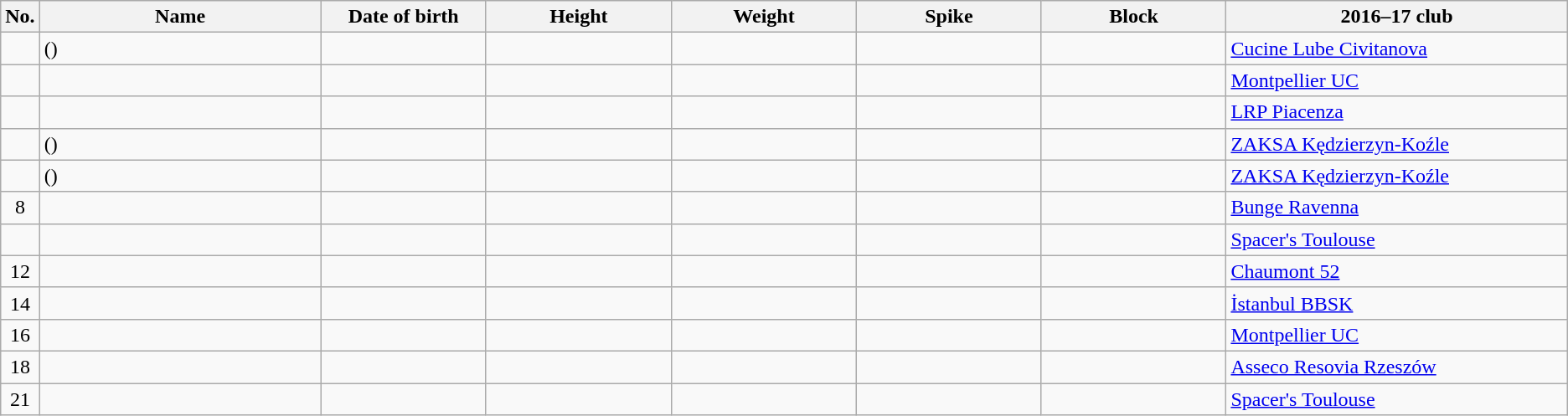<table class="wikitable sortable" style="font-size:100%; text-align:center;">
<tr>
<th>No.</th>
<th style="width:14em">Name</th>
<th style="width:8em">Date of birth</th>
<th style="width:9em">Height</th>
<th style="width:9em">Weight</th>
<th style="width:9em">Spike</th>
<th style="width:9em">Block</th>
<th style="width:17em">2016–17 club</th>
</tr>
<tr>
<td></td>
<td align=left> ()</td>
<td align=right></td>
<td></td>
<td></td>
<td></td>
<td></td>
<td align=left> <a href='#'>Cucine Lube Civitanova</a></td>
</tr>
<tr>
<td></td>
<td align=left></td>
<td align=right></td>
<td></td>
<td></td>
<td></td>
<td></td>
<td align=left> <a href='#'>Montpellier UC</a></td>
</tr>
<tr>
<td></td>
<td align=left></td>
<td align=right></td>
<td></td>
<td></td>
<td></td>
<td></td>
<td align=left> <a href='#'>LRP Piacenza</a></td>
</tr>
<tr>
<td></td>
<td align=left> ()</td>
<td align=right></td>
<td></td>
<td></td>
<td></td>
<td></td>
<td align=left> <a href='#'>ZAKSA Kędzierzyn-Koźle</a></td>
</tr>
<tr>
<td></td>
<td align=left> ()</td>
<td align=right></td>
<td></td>
<td></td>
<td></td>
<td></td>
<td align=left> <a href='#'>ZAKSA Kędzierzyn-Koźle</a></td>
</tr>
<tr>
<td>8</td>
<td align=left></td>
<td align=right></td>
<td></td>
<td></td>
<td></td>
<td></td>
<td align=left> <a href='#'>Bunge Ravenna</a></td>
</tr>
<tr>
<td></td>
<td align=left></td>
<td align=right></td>
<td></td>
<td></td>
<td></td>
<td></td>
<td align=left> <a href='#'>Spacer's Toulouse</a></td>
</tr>
<tr>
<td>12</td>
<td align=left></td>
<td align=right></td>
<td></td>
<td></td>
<td></td>
<td></td>
<td align=left> <a href='#'>Chaumont 52</a></td>
</tr>
<tr>
<td>14</td>
<td align=left></td>
<td align=right></td>
<td></td>
<td></td>
<td></td>
<td></td>
<td align=left> <a href='#'>İstanbul BBSK</a></td>
</tr>
<tr>
<td>16</td>
<td align=left></td>
<td align=right></td>
<td></td>
<td></td>
<td></td>
<td></td>
<td align=left> <a href='#'>Montpellier UC</a></td>
</tr>
<tr>
<td>18</td>
<td align=left></td>
<td align=right></td>
<td></td>
<td></td>
<td></td>
<td></td>
<td align=left> <a href='#'>Asseco Resovia Rzeszów</a></td>
</tr>
<tr>
<td>21</td>
<td align=left></td>
<td align=right></td>
<td></td>
<td></td>
<td></td>
<td></td>
<td align=left> <a href='#'>Spacer's Toulouse</a></td>
</tr>
</table>
